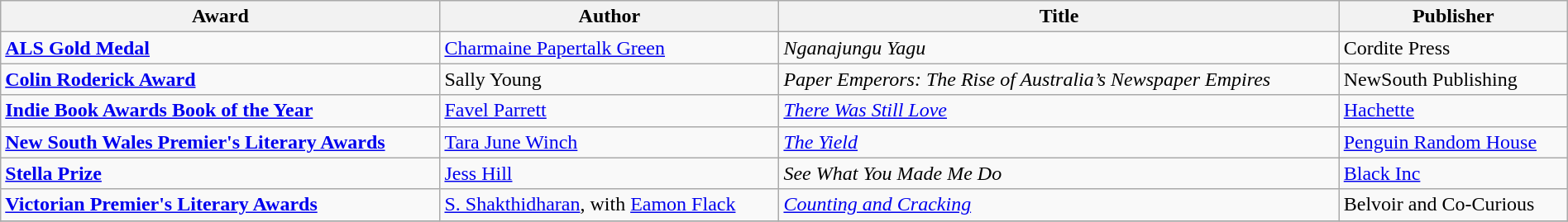<table class="wikitable" width=100%>
<tr>
<th>Award</th>
<th>Author</th>
<th>Title</th>
<th>Publisher</th>
</tr>
<tr>
<td><strong><a href='#'>ALS Gold Medal</a></strong></td>
<td><a href='#'>Charmaine Papertalk Green</a></td>
<td><em>Nganajungu Yagu</em></td>
<td>Cordite Press</td>
</tr>
<tr>
<td><strong><a href='#'>Colin Roderick Award</a></strong></td>
<td>Sally Young</td>
<td><em>Paper Emperors: The Rise of Australia’s Newspaper Empires</em></td>
<td>NewSouth Publishing</td>
</tr>
<tr>
<td><strong><a href='#'>Indie Book Awards Book of the Year</a></strong></td>
<td><a href='#'>Favel Parrett</a></td>
<td><em><a href='#'>There Was Still Love</a></em></td>
<td><a href='#'>Hachette</a></td>
</tr>
<tr>
<td><strong><a href='#'>New South Wales Premier's Literary Awards</a></strong></td>
<td><a href='#'>Tara June Winch</a></td>
<td><em><a href='#'>The Yield</a></em></td>
<td><a href='#'>Penguin Random House</a></td>
</tr>
<tr>
<td><strong><a href='#'>Stella Prize</a></strong></td>
<td><a href='#'>Jess Hill</a></td>
<td><em>See What You Made Me Do</em></td>
<td><a href='#'>Black Inc</a></td>
</tr>
<tr>
<td><strong><a href='#'>Victorian Premier's Literary Awards</a></strong></td>
<td><a href='#'>S. Shakthidharan</a>, with <a href='#'>Eamon Flack</a></td>
<td><em><a href='#'>Counting and Cracking</a></em></td>
<td>Belvoir and Co-Curious</td>
</tr>
<tr>
</tr>
</table>
